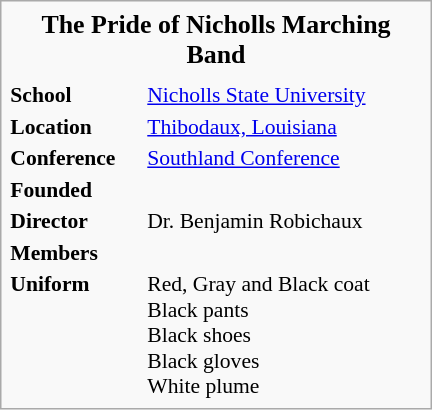<table class="infobox" style="width: 20em; font-size: 90%;">
<tr>
<th colspan="2" style="font-size: larger;">The Pride of Nicholls Marching Band</th>
</tr>
<tr>
<td colspan="2" style="text-align: center;"></td>
</tr>
<tr>
<td><strong>School</strong></td>
<td><a href='#'>Nicholls State University</a></td>
</tr>
<tr>
<td><strong>Location</strong></td>
<td><a href='#'>Thibodaux, Louisiana</a></td>
</tr>
<tr>
<td><strong>Conference</strong></td>
<td><a href='#'>Southland Conference</a></td>
</tr>
<tr>
<td><strong>Founded</strong></td>
<td></td>
</tr>
<tr>
<td><strong>Director</strong></td>
<td>Dr. Benjamin Robichaux</td>
</tr>
<tr>
<td><strong>Members</strong></td>
<td></td>
</tr>
<tr>
<td><strong>Uniform</strong></td>
<td>Red, Gray and Black coat<br>Black pants<br>Black shoes<br>Black gloves<br>White plume</td>
</tr>
</table>
